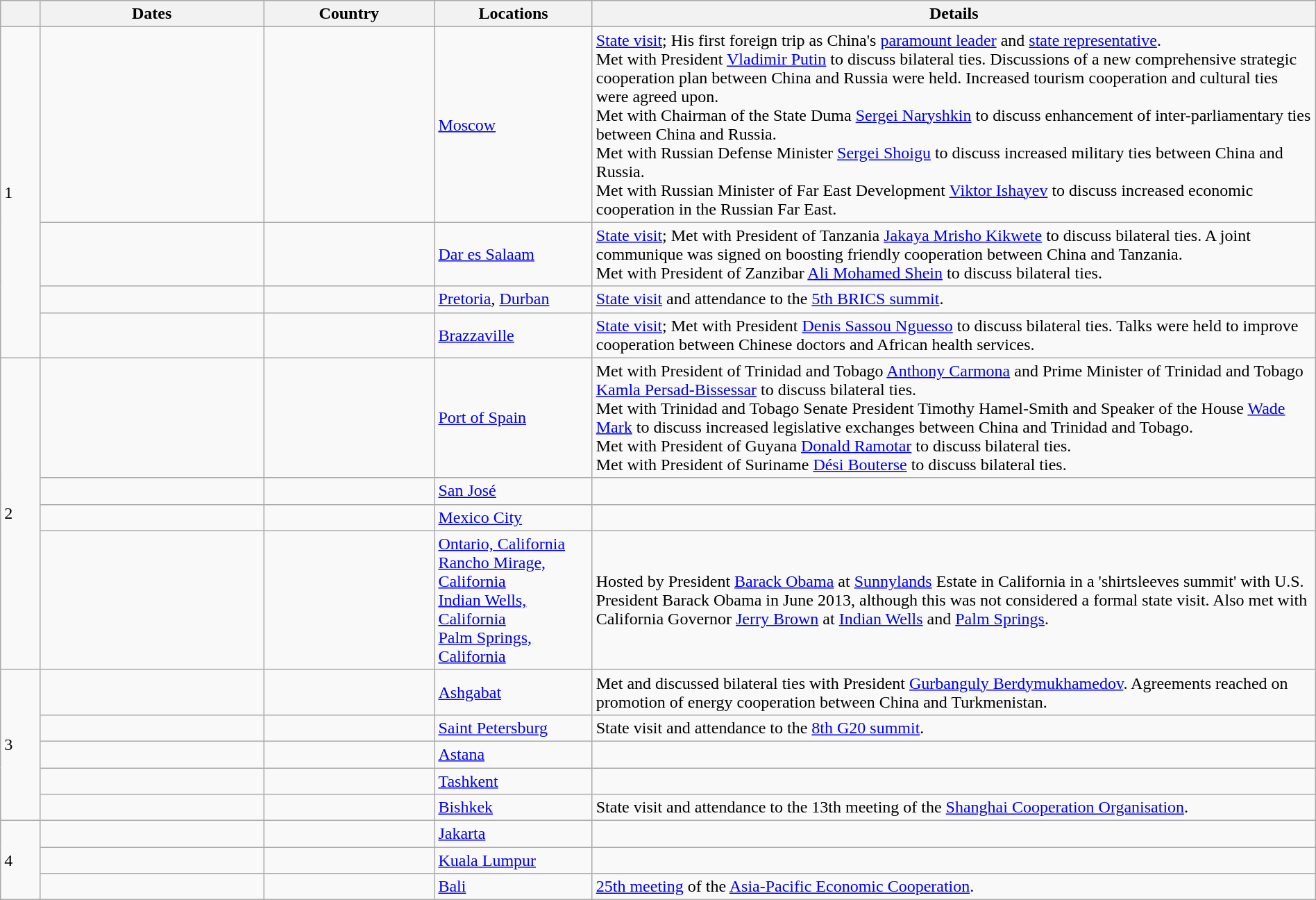<table class="wikitable sortable" style="margin:1em auto 1em auto;">
<tr>
<th style="width: 3%;"></th>
<th style="width: 17%;">Dates</th>
<th style="width: 13%;">Country</th>
<th style="width: 12%;">Locations</th>
<th style="width: 55%;">Details</th>
</tr>
<tr>
<td rowspan=4>1</td>
<td></td>
<td></td>
<td><a href='#'>Moscow</a></td>
<td><a href='#'>State visit</a>; His first foreign trip as China's <a href='#'>paramount leader</a> and <a href='#'> state representative</a>.<br>Met with President <a href='#'>Vladimir Putin</a> to discuss bilateral ties. Discussions of a new comprehensive strategic cooperation plan between China and Russia were held. Increased tourism cooperation and cultural ties were agreed upon.<br>Met with Chairman of the State Duma <a href='#'>Sergei Naryshkin</a> to discuss enhancement of inter-parliamentary ties between China and Russia.<br>Met with Russian Defense Minister <a href='#'>Sergei Shoigu</a> to discuss increased military ties between China and Russia.<br>Met with Russian Minister of Far East Development <a href='#'>Viktor Ishayev</a> to discuss increased economic cooperation in the Russian Far East.<br></td>
</tr>
<tr>
<td></td>
<td></td>
<td><a href='#'>Dar es Salaam</a></td>
<td><a href='#'>State visit</a>; Met with President of Tanzania <a href='#'>Jakaya Mrisho Kikwete</a> to discuss bilateral ties. A joint communique was signed on boosting friendly cooperation between China and Tanzania.<br>Met with President of Zanzibar <a href='#'>Ali Mohamed Shein</a> to discuss bilateral ties.</td>
</tr>
<tr>
<td></td>
<td></td>
<td><a href='#'>Pretoria</a>, <a href='#'>Durban</a></td>
<td><a href='#'>State visit</a> and attendance to the <a href='#'>5th BRICS summit</a>.</td>
</tr>
<tr>
<td></td>
<td></td>
<td><a href='#'>Brazzaville</a></td>
<td><a href='#'>State visit</a>; Met with President <a href='#'>Denis Sassou Nguesso</a> to discuss bilateral ties. Talks were held to improve cooperation between Chinese doctors and African health services.</td>
</tr>
<tr>
<td rowspan=4>2</td>
<td></td>
<td></td>
<td><a href='#'>Port of Spain</a></td>
<td>Met with President of Trinidad and Tobago <a href='#'>Anthony Carmona</a> and Prime Minister of Trinidad and Tobago <a href='#'>Kamla Persad-Bissessar</a> to discuss bilateral ties.<br>Met with Trinidad and Tobago Senate President Timothy Hamel-Smith and Speaker of the House <a href='#'>Wade Mark</a> to discuss increased legislative exchanges between China and Trinidad and Tobago.<br>Met with President of Guyana <a href='#'>Donald Ramotar</a> to discuss bilateral ties.<br>Met with President of Suriname <a href='#'>Dési Bouterse</a> to discuss bilateral ties.</td>
</tr>
<tr>
<td></td>
<td></td>
<td><a href='#'>San José</a></td>
<td></td>
</tr>
<tr>
<td></td>
<td></td>
<td><a href='#'>Mexico City</a></td>
<td></td>
</tr>
<tr>
<td></td>
<td></td>
<td><a href='#'>Ontario, California</a><br><a href='#'>Rancho Mirage, California</a><br><a href='#'>Indian Wells, California</a><br><a href='#'>Palm Springs, California</a></td>
<td>Hosted by President <a href='#'>Barack Obama</a> at <a href='#'>Sunnylands</a> Estate in California in a 'shirtsleeves summit' with U.S. President Barack Obama in June 2013, although this was not considered a formal state visit. Also met with California Governor <a href='#'>Jerry Brown</a> at <a href='#'>Indian Wells</a> and <a href='#'>Palm Springs</a>.</td>
</tr>
<tr>
<td rowspan=5>3</td>
<td></td>
<td></td>
<td><a href='#'>Ashgabat</a></td>
<td>Met and discussed bilateral ties with President <a href='#'>Gurbanguly Berdymukhamedov</a>. Agreements reached on promotion of energy cooperation between China and Turkmenistan.</td>
</tr>
<tr>
<td></td>
<td></td>
<td><a href='#'>Saint Petersburg</a></td>
<td>State visit and attendance to the <a href='#'>8th G20 summit</a>.</td>
</tr>
<tr>
<td></td>
<td></td>
<td><a href='#'>Astana</a></td>
<td></td>
</tr>
<tr>
<td></td>
<td></td>
<td><a href='#'>Tashkent</a></td>
<td></td>
</tr>
<tr>
<td></td>
<td></td>
<td><a href='#'>Bishkek</a></td>
<td>State visit and attendance to the 13th meeting of the <a href='#'>Shanghai Cooperation Organisation</a>.</td>
</tr>
<tr>
<td rowspan=3>4</td>
<td></td>
<td></td>
<td><a href='#'>Jakarta</a></td>
<td></td>
</tr>
<tr>
<td></td>
<td></td>
<td><a href='#'>Kuala Lumpur</a></td>
<td></td>
</tr>
<tr>
<td></td>
<td></td>
<td><a href='#'>Bali</a></td>
<td><a href='#'>25th meeting</a> of the <a href='#'>Asia-Pacific Economic Cooperation</a>.</td>
</tr>
</table>
